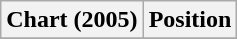<table class="wikitable sortable plainrowheaders" style="text-align:center">
<tr>
<th scope="col">Chart (2005)</th>
<th scope="col">Position</th>
</tr>
<tr>
</tr>
</table>
